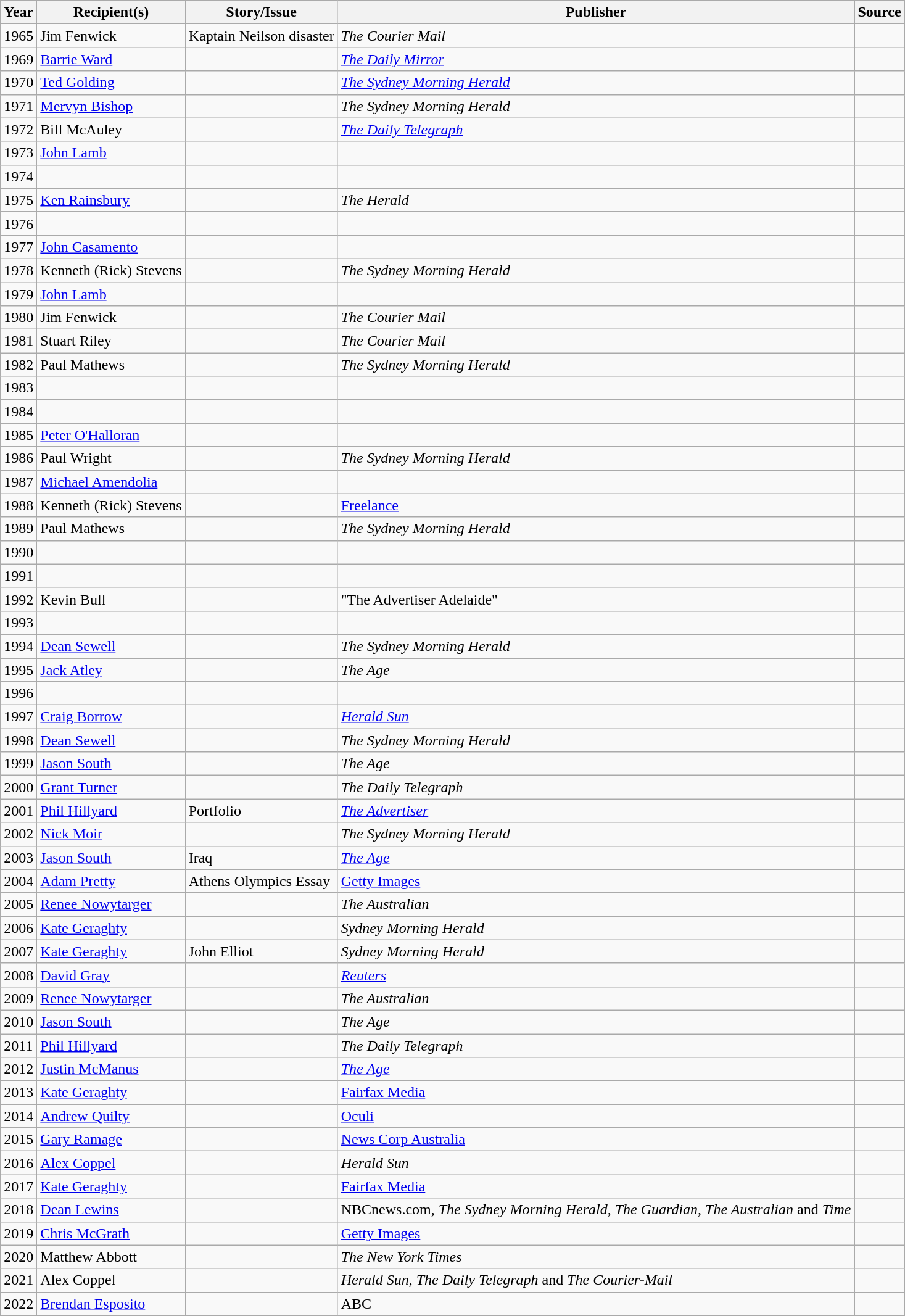<table class="wikitable sortable">
<tr>
<th>Year</th>
<th>Recipient(s)</th>
<th>Story/Issue</th>
<th>Publisher</th>
<th>Source</th>
</tr>
<tr>
<td>1965</td>
<td>Jim Fenwick</td>
<td>Kaptain Neilson disaster</td>
<td><em>The Courier Mail</em></td>
<td></td>
</tr>
<tr>
<td>1969</td>
<td><a href='#'>Barrie Ward</a></td>
<td></td>
<td><em><a href='#'>The Daily Mirror</a></em></td>
<td></td>
</tr>
<tr>
<td>1970</td>
<td><a href='#'>Ted Golding</a></td>
<td></td>
<td><em><a href='#'>The Sydney Morning Herald</a></em></td>
<td></td>
</tr>
<tr>
<td>1971</td>
<td><a href='#'>Mervyn Bishop</a></td>
<td></td>
<td><em>The Sydney Morning Herald</em></td>
<td></td>
</tr>
<tr>
<td>1972</td>
<td>Bill McAuley</td>
<td></td>
<td><em><a href='#'>The Daily Telegraph</a></em></td>
<td></td>
</tr>
<tr>
<td>1973</td>
<td><a href='#'>John Lamb</a></td>
<td></td>
<td></td>
<td></td>
</tr>
<tr>
<td>1974</td>
<td></td>
<td></td>
<td></td>
<td></td>
</tr>
<tr>
<td>1975</td>
<td><a href='#'>Ken Rainsbury</a></td>
<td></td>
<td><em>The Herald</em></td>
<td></td>
</tr>
<tr>
<td>1976</td>
<td></td>
<td></td>
<td></td>
<td></td>
</tr>
<tr>
<td>1977</td>
<td><a href='#'>John Casamento</a></td>
<td></td>
<td></td>
<td></td>
</tr>
<tr>
<td>1978</td>
<td>Kenneth (Rick) Stevens</td>
<td></td>
<td><em>The Sydney Morning Herald</em></td>
<td></td>
</tr>
<tr>
<td>1979</td>
<td><a href='#'>John Lamb</a></td>
<td></td>
<td></td>
<td></td>
</tr>
<tr>
<td>1980</td>
<td>Jim Fenwick</td>
<td></td>
<td><em>The Courier Mail</em></td>
<td></td>
</tr>
<tr>
<td>1981</td>
<td>Stuart Riley</td>
<td></td>
<td><em>The Courier Mail</em></td>
<td></td>
</tr>
<tr>
<td>1982</td>
<td>Paul Mathews</td>
<td></td>
<td><em>The Sydney Morning Herald</em></td>
<td></td>
</tr>
<tr>
<td>1983</td>
<td></td>
<td></td>
<td></td>
<td></td>
</tr>
<tr>
<td>1984</td>
<td></td>
<td></td>
<td></td>
<td></td>
</tr>
<tr>
<td>1985</td>
<td><a href='#'>Peter O'Halloran</a></td>
<td></td>
<td></td>
<td></td>
</tr>
<tr>
<td>1986</td>
<td>Paul Wright</td>
<td></td>
<td><em>The Sydney Morning Herald</em></td>
<td></td>
</tr>
<tr>
<td>1987</td>
<td><a href='#'>Michael Amendolia</a></td>
<td></td>
<td></td>
<td></td>
</tr>
<tr>
<td>1988</td>
<td>Kenneth (Rick) Stevens</td>
<td></td>
<td><a href='#'>Freelance</a></td>
<td></td>
</tr>
<tr>
<td>1989</td>
<td>Paul Mathews</td>
<td></td>
<td><em>The Sydney Morning Herald</em></td>
<td></td>
</tr>
<tr>
<td>1990</td>
<td></td>
<td></td>
<td></td>
<td></td>
</tr>
<tr>
<td>1991</td>
<td></td>
<td></td>
<td></td>
<td></td>
</tr>
<tr>
<td>1992</td>
<td>Kevin Bull</td>
<td></td>
<td>"The Advertiser Adelaide"</td>
<td></td>
</tr>
<tr>
<td>1993</td>
<td></td>
<td></td>
<td></td>
<td></td>
</tr>
<tr>
<td>1994</td>
<td><a href='#'>Dean Sewell</a></td>
<td></td>
<td><em>The Sydney Morning Herald</em></td>
<td></td>
</tr>
<tr>
<td>1995</td>
<td><a href='#'>Jack Atley</a></td>
<td></td>
<td><em>The Age</em></td>
<td></td>
</tr>
<tr>
<td>1996</td>
<td></td>
<td></td>
<td></td>
<td></td>
</tr>
<tr>
<td>1997</td>
<td><a href='#'>Craig Borrow</a></td>
<td></td>
<td><em><a href='#'>Herald Sun</a></em></td>
<td></td>
</tr>
<tr>
<td>1998</td>
<td><a href='#'>Dean Sewell</a></td>
<td></td>
<td><em>The Sydney Morning Herald</em></td>
<td></td>
</tr>
<tr>
<td>1999</td>
<td><a href='#'>Jason South</a></td>
<td></td>
<td><em>The Age</em></td>
<td></td>
</tr>
<tr>
<td>2000</td>
<td><a href='#'>Grant Turner</a></td>
<td></td>
<td><em>The Daily Telegraph</em></td>
<td></td>
</tr>
<tr>
<td>2001</td>
<td><a href='#'>Phil Hillyard</a></td>
<td>Portfolio</td>
<td><em><a href='#'>The Advertiser</a></em></td>
<td></td>
</tr>
<tr>
<td>2002</td>
<td><a href='#'>Nick Moir</a></td>
<td></td>
<td><em>The Sydney Morning Herald</em></td>
<td></td>
</tr>
<tr>
<td>2003</td>
<td><a href='#'>Jason South</a></td>
<td>Iraq</td>
<td><em><a href='#'>The Age</a></em></td>
<td></td>
</tr>
<tr>
<td>2004</td>
<td><a href='#'>Adam Pretty</a></td>
<td>Athens Olympics Essay</td>
<td><a href='#'>Getty Images</a></td>
<td></td>
</tr>
<tr>
<td>2005</td>
<td><a href='#'>Renee Nowytarger</a></td>
<td></td>
<td><em>The Australian</em></td>
<td></td>
</tr>
<tr>
<td>2006</td>
<td><a href='#'>Kate Geraghty</a></td>
<td></td>
<td><em>Sydney Morning Herald</em></td>
<td></td>
</tr>
<tr>
<td>2007</td>
<td><a href='#'>Kate Geraghty</a></td>
<td>John Elliot</td>
<td><em>Sydney Morning Herald</em></td>
<td></td>
</tr>
<tr>
<td>2008</td>
<td><a href='#'>David Gray</a></td>
<td></td>
<td><em><a href='#'>Reuters</a></em></td>
<td></td>
</tr>
<tr>
<td>2009</td>
<td><a href='#'>Renee Nowytarger</a></td>
<td></td>
<td><em>The Australian</em></td>
<td></td>
</tr>
<tr>
<td>2010</td>
<td><a href='#'>Jason South</a></td>
<td></td>
<td><em>The Age</em></td>
<td></td>
</tr>
<tr>
<td>2011</td>
<td><a href='#'>Phil Hillyard</a></td>
<td></td>
<td><em>The Daily Telegraph</em></td>
<td></td>
</tr>
<tr>
<td>2012</td>
<td><a href='#'>Justin McManus</a></td>
<td></td>
<td><em><a href='#'>The Age</a></em></td>
<td></td>
</tr>
<tr>
<td>2013</td>
<td><a href='#'>Kate Geraghty</a></td>
<td></td>
<td><a href='#'>Fairfax Media</a></td>
<td></td>
</tr>
<tr>
<td>2014</td>
<td><a href='#'>Andrew Quilty</a></td>
<td></td>
<td><a href='#'>Oculi</a></td>
<td></td>
</tr>
<tr>
<td>2015</td>
<td><a href='#'>Gary Ramage</a></td>
<td></td>
<td><a href='#'>News Corp Australia</a></td>
<td></td>
</tr>
<tr>
<td>2016</td>
<td><a href='#'>Alex Coppel</a></td>
<td></td>
<td><em>Herald Sun</em></td>
<td></td>
</tr>
<tr>
<td>2017</td>
<td><a href='#'>Kate Geraghty</a></td>
<td></td>
<td><a href='#'>Fairfax Media</a></td>
<td></td>
</tr>
<tr>
<td>2018</td>
<td><a href='#'>Dean Lewins</a></td>
<td></td>
<td>NBCnews.com, <em>The Sydney Morning Herald</em>, <em>The Guardian</em>, <em>The Australian</em> and <em>Time</em></td>
<td></td>
</tr>
<tr>
<td>2019</td>
<td><a href='#'>Chris McGrath</a></td>
<td></td>
<td><a href='#'>Getty Images</a></td>
<td></td>
</tr>
<tr>
<td>2020</td>
<td>Matthew Abbott</td>
<td></td>
<td><em>The New York Times</em></td>
<td></td>
</tr>
<tr>
<td>2021</td>
<td>Alex Coppel</td>
<td></td>
<td><em>Herald Sun, The Daily Telegraph</em> and <em>The Courier-Mail</em></td>
<td></td>
</tr>
<tr>
<td>2022</td>
<td><a href='#'>Brendan Esposito</a></td>
<td></td>
<td>ABC</td>
<td></td>
</tr>
<tr>
</tr>
</table>
